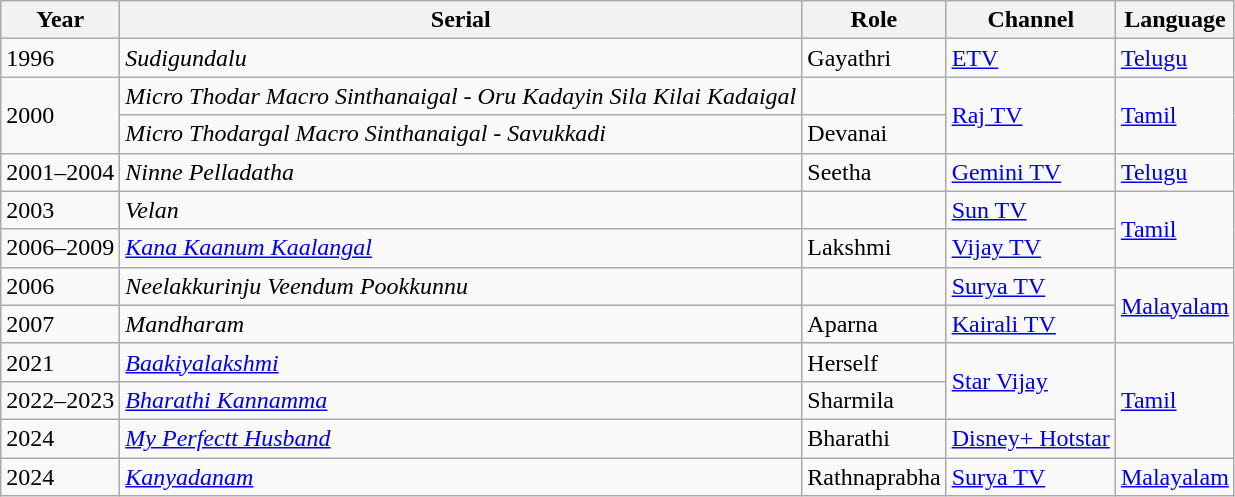<table class="wikitable sortable">
<tr>
<th>Year</th>
<th>Serial</th>
<th>Role</th>
<th>Channel</th>
<th>Language</th>
</tr>
<tr>
<td>1996</td>
<td><em>Sudigundalu</em></td>
<td>Gayathri</td>
<td><a href='#'>ETV</a></td>
<td><a href='#'>Telugu</a></td>
</tr>
<tr>
<td rowspan="2">2000</td>
<td><em>Micro Thodar Macro Sinthanaigal - Oru Kadayin Sila Kilai Kadaigal</em></td>
<td></td>
<td rowspan="2"><a href='#'>Raj TV</a></td>
<td rowspan="2"><a href='#'>Tamil</a></td>
</tr>
<tr>
<td><em>Micro Thodargal Macro Sinthanaigal - Savukkadi</em></td>
<td>Devanai</td>
</tr>
<tr>
<td>2001–2004</td>
<td><em>Ninne Pelladatha</em></td>
<td>Seetha</td>
<td><a href='#'>Gemini TV</a></td>
<td><a href='#'>Telugu</a></td>
</tr>
<tr>
<td>2003</td>
<td><em>Velan</em></td>
<td></td>
<td><a href='#'>Sun TV</a></td>
<td rowspan="2"><a href='#'>Tamil</a></td>
</tr>
<tr>
<td>2006–2009</td>
<td><em><a href='#'>Kana Kaanum Kaalangal</a></em></td>
<td>Lakshmi</td>
<td><a href='#'>Vijay TV</a></td>
</tr>
<tr>
<td>2006</td>
<td><em>Neelakkurinju Veendum Pookkunnu</em></td>
<td></td>
<td><a href='#'>Surya TV</a></td>
<td rowspan="2"><a href='#'>Malayalam</a></td>
</tr>
<tr>
<td>2007</td>
<td><em>Mandharam</em></td>
<td>Aparna</td>
<td><a href='#'>Kairali TV</a></td>
</tr>
<tr>
<td>2021</td>
<td><em><a href='#'>Baakiyalakshmi</a></em></td>
<td>Herself</td>
<td rowspan="2"><a href='#'>Star Vijay</a></td>
<td rowspan="3"><a href='#'>Tamil</a></td>
</tr>
<tr>
<td>2022–2023</td>
<td><em><a href='#'>Bharathi Kannamma</a></em></td>
<td>Sharmila</td>
</tr>
<tr>
<td>2024</td>
<td><em><a href='#'>My Perfectt Husband</a></em></td>
<td>Bharathi</td>
<td><a href='#'>Disney+ Hotstar</a></td>
</tr>
<tr>
<td>2024</td>
<td><em><a href='#'>Kanyadanam</a></em></td>
<td>Rathnaprabha</td>
<td><a href='#'>Surya TV</a></td>
<td><a href='#'>Malayalam</a></td>
</tr>
</table>
